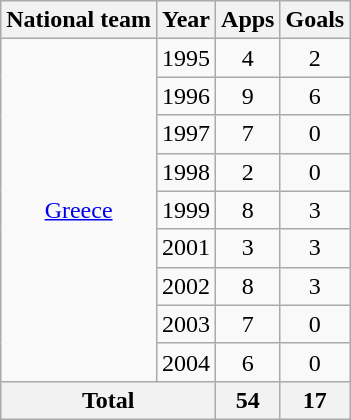<table class="wikitable" style="text-align:center">
<tr>
<th>National team</th>
<th>Year</th>
<th>Apps</th>
<th>Goals</th>
</tr>
<tr>
<td rowspan="9"><a href='#'>Greece</a></td>
<td>1995</td>
<td>4</td>
<td>2</td>
</tr>
<tr>
<td>1996</td>
<td>9</td>
<td>6</td>
</tr>
<tr>
<td>1997</td>
<td>7</td>
<td>0</td>
</tr>
<tr>
<td>1998</td>
<td>2</td>
<td>0</td>
</tr>
<tr>
<td>1999</td>
<td>8</td>
<td>3</td>
</tr>
<tr>
<td>2001</td>
<td>3</td>
<td>3</td>
</tr>
<tr>
<td>2002</td>
<td>8</td>
<td>3</td>
</tr>
<tr>
<td>2003</td>
<td>7</td>
<td>0</td>
</tr>
<tr>
<td>2004</td>
<td>6</td>
<td>0</td>
</tr>
<tr>
<th colspan="2">Total</th>
<th>54</th>
<th>17</th>
</tr>
</table>
